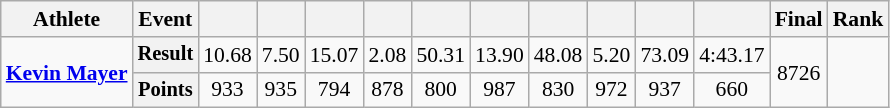<table class=wikitable style="font-size:90%;">
<tr>
<th>Athlete</th>
<th>Event</th>
<th></th>
<th></th>
<th></th>
<th></th>
<th></th>
<th></th>
<th></th>
<th></th>
<th></th>
<th></th>
<th>Final</th>
<th>Rank</th>
</tr>
<tr align=center>
<td rowspan=2 align=left><strong><a href='#'>Kevin Mayer</a></strong></td>
<th style="font-size:95%">Result</th>
<td>10.68</td>
<td>7.50</td>
<td>15.07</td>
<td>2.08</td>
<td>50.31</td>
<td>13.90</td>
<td>48.08</td>
<td>5.20</td>
<td>73.09</td>
<td>4:43.17</td>
<td rowspan=2>8726</td>
<td rowspan=2></td>
</tr>
<tr align=center>
<th style="font-size:95%">Points</th>
<td>933</td>
<td>935</td>
<td>794</td>
<td>878</td>
<td>800</td>
<td>987</td>
<td>830</td>
<td>972</td>
<td>937</td>
<td>660</td>
</tr>
</table>
